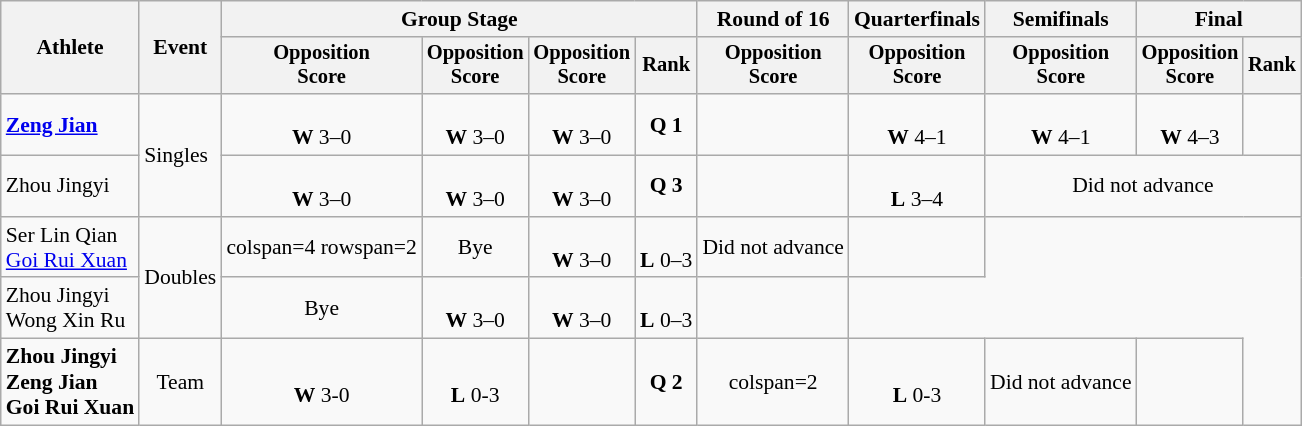<table class="wikitable" style="font-size:90%">
<tr>
<th rowspan="2">Athlete</th>
<th rowspan="2">Event</th>
<th colspan="4">Group Stage</th>
<th>Round of 16</th>
<th>Quarterfinals</th>
<th>Semifinals</th>
<th colspan="2">Final</th>
</tr>
<tr style="font-size:95%">
<th>Opposition<br>Score</th>
<th>Opposition<br>Score</th>
<th>Opposition<br>Score</th>
<th>Rank</th>
<th>Opposition<br>Score</th>
<th>Opposition<br>Score</th>
<th>Opposition<br>Score</th>
<th>Opposition<br>Score</th>
<th>Rank</th>
</tr>
<tr align="center">
<td align="left"><strong><a href='#'>Zeng Jian</a></strong></td>
<td rowspan="2" align="left">Singles</td>
<td><br><strong>W</strong> 3–0</td>
<td><br><strong>W</strong> 3–0</td>
<td><br><strong>W</strong> 3–0</td>
<td><strong>Q 1</strong></td>
<td></td>
<td><br><strong>W</strong> 4–1</td>
<td><br><strong>W</strong> 4–1</td>
<td><br><strong>W</strong> 4–3</td>
<td></td>
</tr>
<tr align="center">
<td align="left">Zhou Jingyi</td>
<td><br><strong>W</strong> 3–0</td>
<td><br><strong>W</strong> 3–0</td>
<td><br><strong>W</strong> 3–0</td>
<td><strong>Q 3</strong></td>
<td></td>
<td><br><strong>L</strong> 3–4</td>
<td colspan="3">Did not advance</td>
</tr>
<tr align="center">
<td align="left">Ser Lin Qian<br><a href='#'>Goi Rui Xuan</a></td>
<td rowspan="2" align="left">Doubles</td>
<td>colspan=4 rowspan=2 </td>
<td>Bye</td>
<td><br><strong>W</strong> 3–0</td>
<td><br><strong>L</strong> 0–3</td>
<td>Did not advance</td>
<td></td>
</tr>
<tr align="center">
<td align="left">Zhou Jingyi<br>Wong Xin Ru</td>
<td>Bye</td>
<td><br><strong>W</strong> 3–0</td>
<td><br><strong>W</strong> 3–0</td>
<td><br><strong>L</strong> 0–3</td>
<td></td>
</tr>
<tr align="center">
<td align="left"><strong>Zhou Jingyi<br>Zeng Jian<br>Goi Rui Xuan</strong></td>
<td>Team</td>
<td><br><strong>W</strong> 3-0</td>
<td><br><strong>L</strong> 0-3</td>
<td></td>
<td><strong>Q 2</strong></td>
<td>colspan=2 </td>
<td><br><strong>L</strong> 0-3</td>
<td>Did not advance</td>
<td></td>
</tr>
</table>
